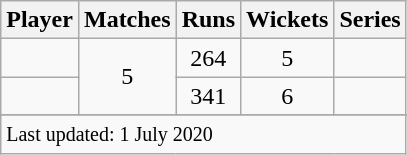<table class="wikitable plainrowheaders sortable">
<tr>
<th scope=col>Player</th>
<th scope=col>Matches</th>
<th scope=col>Runs</th>
<th scope=col>Wickets</th>
<th scope=col>Series</th>
</tr>
<tr>
<td></td>
<td align=center rowspan=2>5</td>
<td align=center>264</td>
<td align=center>5</td>
<td></td>
</tr>
<tr>
<td></td>
<td align=center>341</td>
<td align=center>6</td>
<td></td>
</tr>
<tr>
</tr>
<tr class=sortbottom>
<td colspan=5><small>Last updated: 1 July 2020</small></td>
</tr>
</table>
